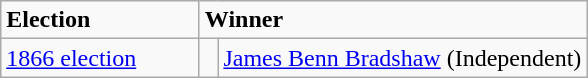<table class="wikitable">
<tr>
<td width=125><strong>Election</strong></td>
<td width=175 colspan=2><strong>Winner</strong></td>
</tr>
<tr>
<td><a href='#'>1866 election</a></td>
<td width=5 bgcolor=></td>
<td><a href='#'>James Benn Bradshaw</a> (Independent)</td>
</tr>
</table>
